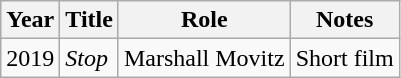<table class="wikitable sortable">
<tr>
<th>Year</th>
<th>Title</th>
<th>Role</th>
<th scope="col" class="unsortable">Notes</th>
</tr>
<tr>
<td>2019</td>
<td><em>Stop</em></td>
<td>Marshall Movitz</td>
<td>Short film</td>
</tr>
</table>
